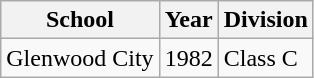<table class="wikitable">
<tr>
<th>School</th>
<th>Year</th>
<th>Division</th>
</tr>
<tr>
<td>Glenwood City</td>
<td>1982</td>
<td>Class C</td>
</tr>
</table>
